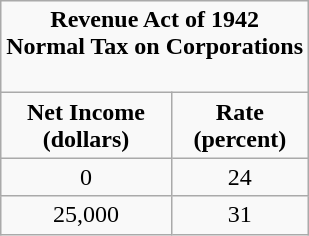<table class="wikitable" style="text-align:center;">
<tr>
<td colspan="4"><strong>Revenue Act of 1942<br>Normal Tax on Corporations</strong><br><br> </td>
</tr>
<tr>
<td><strong>Net Income<br>(dollars)</strong></td>
<td><strong>Rate<br>(percent)</strong></td>
</tr>
<tr>
<td>0</td>
<td>24</td>
</tr>
<tr>
<td>25,000</td>
<td>31</td>
</tr>
</table>
